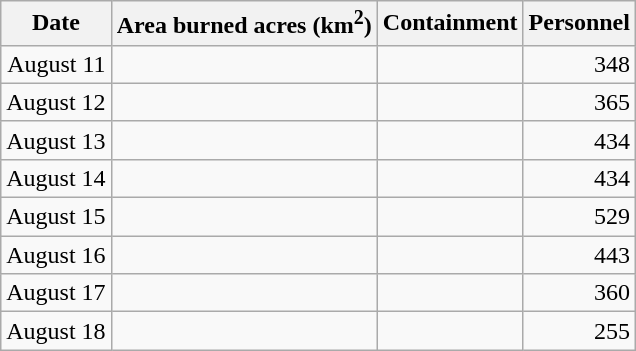<table class="wikitable" style="text-align: right;">
<tr>
<th>Date</th>
<th>Area burned acres (km<sup>2</sup>)</th>
<th>Containment</th>
<th>Personnel</th>
</tr>
<tr>
<td>August 11</td>
<td></td>
<td style="text-align: left;"></td>
<td>348</td>
</tr>
<tr>
<td>August 12</td>
<td></td>
<td style="text-align: left;"></td>
<td>365</td>
</tr>
<tr>
<td>August 13</td>
<td></td>
<td style="text-align: left;"></td>
<td>434</td>
</tr>
<tr>
<td>August 14</td>
<td></td>
<td style="text-align: left;"></td>
<td>434</td>
</tr>
<tr>
<td>August 15</td>
<td></td>
<td style="text-align: left;"></td>
<td>529</td>
</tr>
<tr>
<td>August 16</td>
<td></td>
<td style="text-align: left;"></td>
<td>443</td>
</tr>
<tr>
<td>August 17</td>
<td></td>
<td style="text-align: left;"></td>
<td>360</td>
</tr>
<tr>
<td>August 18</td>
<td></td>
<td style="text-align: left;"></td>
<td>255</td>
</tr>
</table>
